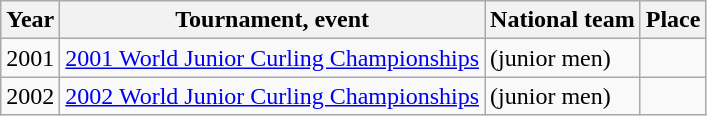<table class="wikitable">
<tr>
<th scope="col">Year</th>
<th scope="col">Tournament, event</th>
<th scope="col">National team</th>
<th scope="col">Place</th>
</tr>
<tr>
<td>2001</td>
<td><a href='#'>2001 World Junior Curling Championships</a></td>
<td> (junior men)</td>
<td></td>
</tr>
<tr>
<td>2002</td>
<td><a href='#'>2002 World Junior Curling Championships</a></td>
<td> (junior men)</td>
<td></td>
</tr>
</table>
